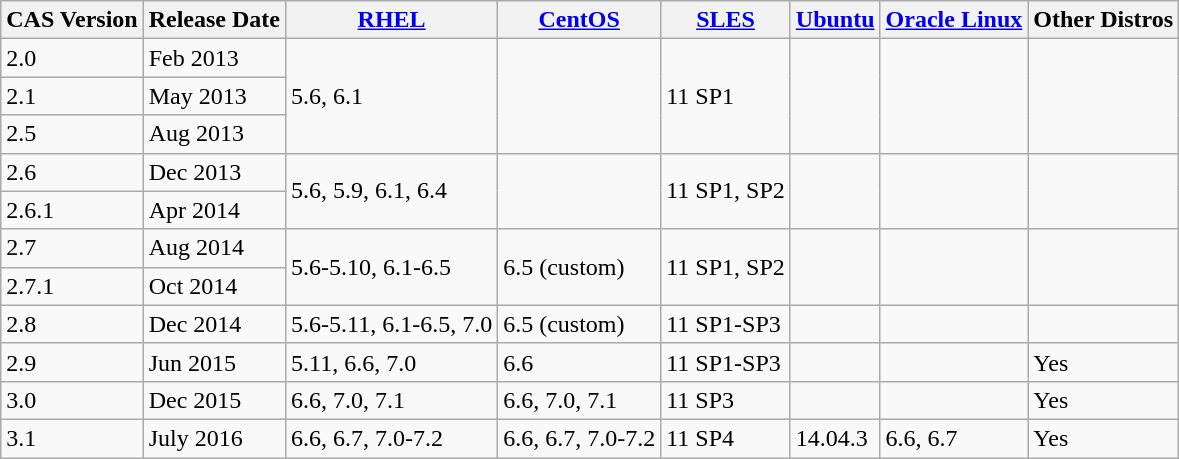<table class="wikitable">
<tr>
<th>CAS Version</th>
<th>Release Date</th>
<th><a href='#'>RHEL</a></th>
<th><a href='#'>CentOS</a></th>
<th><a href='#'>SLES</a></th>
<th><a href='#'>Ubuntu</a></th>
<th><a href='#'>Oracle Linux</a></th>
<th>Other Distros</th>
</tr>
<tr>
<td>2.0</td>
<td>Feb 2013</td>
<td rowspan="3">5.6, 6.1</td>
<td rowspan="3"></td>
<td rowspan="3">11 SP1</td>
<td rowspan="3"></td>
<td rowspan="3"></td>
<td rowspan="3"></td>
</tr>
<tr>
<td>2.1</td>
<td>May 2013</td>
</tr>
<tr>
<td>2.5</td>
<td>Aug 2013</td>
</tr>
<tr>
<td>2.6</td>
<td>Dec 2013</td>
<td rowspan="2">5.6, 5.9, 6.1, 6.4</td>
<td rowspan="2"></td>
<td rowspan="2">11 SP1, SP2</td>
<td rowspan="2"></td>
<td rowspan="2"></td>
<td rowspan="2"></td>
</tr>
<tr>
<td>2.6.1</td>
<td>Apr 2014</td>
</tr>
<tr>
<td>2.7</td>
<td>Aug 2014</td>
<td rowspan="2">5.6-5.10, 6.1-6.5</td>
<td rowspan="2">6.5 (custom)</td>
<td rowspan="2">11 SP1, SP2</td>
<td rowspan="2"></td>
<td rowspan="2"></td>
<td rowspan="2"></td>
</tr>
<tr>
<td>2.7.1</td>
<td>Oct 2014</td>
</tr>
<tr>
<td>2.8</td>
<td>Dec 2014</td>
<td>5.6-5.11, 6.1-6.5, 7.0</td>
<td>6.5 (custom)</td>
<td>11 SP1-SP3</td>
<td></td>
<td></td>
<td></td>
</tr>
<tr>
<td>2.9</td>
<td>Jun 2015</td>
<td>5.11, 6.6, 7.0</td>
<td>6.6</td>
<td>11 SP1-SP3</td>
<td></td>
<td></td>
<td>Yes</td>
</tr>
<tr>
<td>3.0</td>
<td>Dec 2015</td>
<td>6.6, 7.0, 7.1</td>
<td>6.6, 7.0, 7.1</td>
<td>11 SP3</td>
<td></td>
<td></td>
<td>Yes</td>
</tr>
<tr>
<td>3.1</td>
<td>July 2016</td>
<td>6.6, 6.7, 7.0-7.2</td>
<td>6.6, 6.7, 7.0-7.2</td>
<td>11 SP4</td>
<td>14.04.3</td>
<td>6.6, 6.7</td>
<td>Yes</td>
</tr>
</table>
